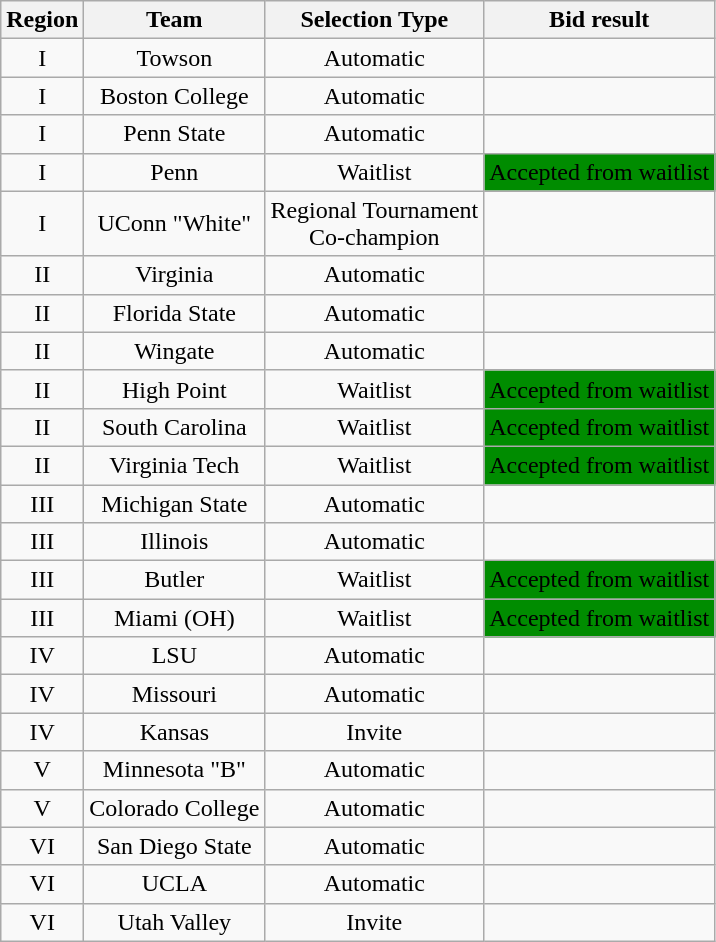<table class="wikitable sortable" style="text-align:center">
<tr>
<th>Region</th>
<th>Team</th>
<th>Selection Type</th>
<th>Bid result</th>
</tr>
<tr>
<td>I</td>
<td>Towson</td>
<td>Automatic</td>
<td></td>
</tr>
<tr>
<td>I</td>
<td>Boston College</td>
<td>Automatic</td>
<td></td>
</tr>
<tr>
<td>I</td>
<td>Penn State</td>
<td>Automatic</td>
<td></td>
</tr>
<tr>
<td>I</td>
<td>Penn</td>
<td>Waitlist</td>
<td bgcolor=008c00>Accepted from waitlist</td>
</tr>
<tr>
<td>I</td>
<td>UConn "White"</td>
<td>Regional Tournament<br>Co-champion</td>
<td></td>
</tr>
<tr>
<td>II</td>
<td>Virginia</td>
<td>Automatic</td>
<td></td>
</tr>
<tr>
<td>II</td>
<td>Florida State</td>
<td>Automatic</td>
<td></td>
</tr>
<tr>
<td>II</td>
<td>Wingate</td>
<td>Automatic</td>
<td></td>
</tr>
<tr>
<td>II</td>
<td>High Point</td>
<td>Waitlist</td>
<td bgcolor=008c00>Accepted from waitlist</td>
</tr>
<tr>
<td>II</td>
<td>South Carolina</td>
<td>Waitlist</td>
<td bgcolor=008c00>Accepted from waitlist</td>
</tr>
<tr>
<td>II</td>
<td>Virginia Tech</td>
<td>Waitlist</td>
<td bgcolor=008c00>Accepted from waitlist</td>
</tr>
<tr>
<td>III</td>
<td>Michigan State</td>
<td>Automatic</td>
<td></td>
</tr>
<tr>
<td>III</td>
<td>Illinois</td>
<td>Automatic</td>
<td></td>
</tr>
<tr>
<td>III</td>
<td>Butler</td>
<td>Waitlist</td>
<td bgcolor=008c00>Accepted from waitlist</td>
</tr>
<tr>
<td>III</td>
<td>Miami (OH)</td>
<td>Waitlist</td>
<td bgcolor=008c00>Accepted from waitlist</td>
</tr>
<tr>
<td>IV</td>
<td>LSU</td>
<td>Automatic</td>
<td></td>
</tr>
<tr>
<td>IV</td>
<td>Missouri</td>
<td>Automatic</td>
<td></td>
</tr>
<tr>
<td>IV</td>
<td>Kansas</td>
<td>Invite</td>
<td></td>
</tr>
<tr>
<td>V</td>
<td>Minnesota "B"</td>
<td>Automatic</td>
<td></td>
</tr>
<tr>
<td>V</td>
<td>Colorado College</td>
<td>Automatic</td>
<td></td>
</tr>
<tr>
<td>VI</td>
<td>San Diego State</td>
<td>Automatic</td>
<td></td>
</tr>
<tr>
<td>VI</td>
<td>UCLA</td>
<td>Automatic</td>
<td></td>
</tr>
<tr>
<td>VI</td>
<td>Utah Valley</td>
<td>Invite</td>
<td></td>
</tr>
</table>
